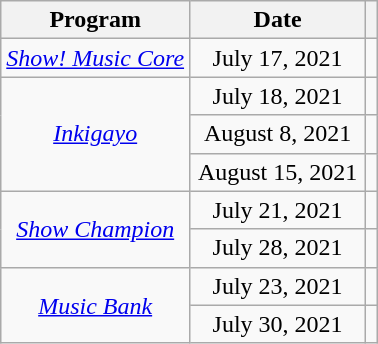<table class="sortable wikitable" style="text-align:center;">
<tr>
<th>Program</th>
<th width="110">Date</th>
<th class="unsortable"></th>
</tr>
<tr>
<td><em><a href='#'>Show! Music Core</a></em></td>
<td>July 17, 2021</td>
<td></td>
</tr>
<tr>
<td rowspan="3"><em><a href='#'>Inkigayo</a></em></td>
<td>July 18, 2021</td>
<td></td>
</tr>
<tr>
<td>August 8, 2021</td>
<td></td>
</tr>
<tr>
<td>August 15, 2021</td>
<td></td>
</tr>
<tr>
<td rowspan="2"><em><a href='#'>Show Champion</a></em></td>
<td>July 21, 2021</td>
<td></td>
</tr>
<tr>
<td>July 28, 2021</td>
<td></td>
</tr>
<tr>
<td rowspan="2"><em><a href='#'>Music Bank</a></em></td>
<td>July 23, 2021</td>
<td></td>
</tr>
<tr>
<td>July 30, 2021</td>
<td></td>
</tr>
</table>
